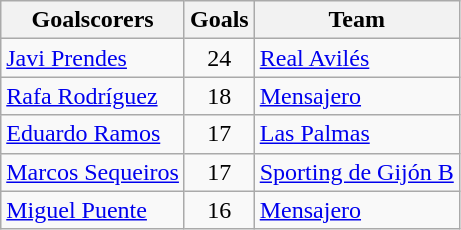<table class="wikitable sortable">
<tr>
<th>Goalscorers</th>
<th>Goals</th>
<th>Team</th>
</tr>
<tr>
<td> <a href='#'>Javi Prendes</a></td>
<td align=center>24</td>
<td><a href='#'>Real Avilés</a></td>
</tr>
<tr>
<td> <a href='#'>Rafa Rodríguez</a></td>
<td align=center>18</td>
<td><a href='#'>Mensajero</a></td>
</tr>
<tr>
<td> <a href='#'>Eduardo Ramos</a></td>
<td align=center>17</td>
<td><a href='#'>Las Palmas</a></td>
</tr>
<tr>
<td> <a href='#'>Marcos Sequeiros</a></td>
<td align=center>17</td>
<td><a href='#'>Sporting de Gijón B</a></td>
</tr>
<tr>
<td> <a href='#'>Miguel Puente</a></td>
<td align=center>16</td>
<td><a href='#'>Mensajero</a></td>
</tr>
</table>
